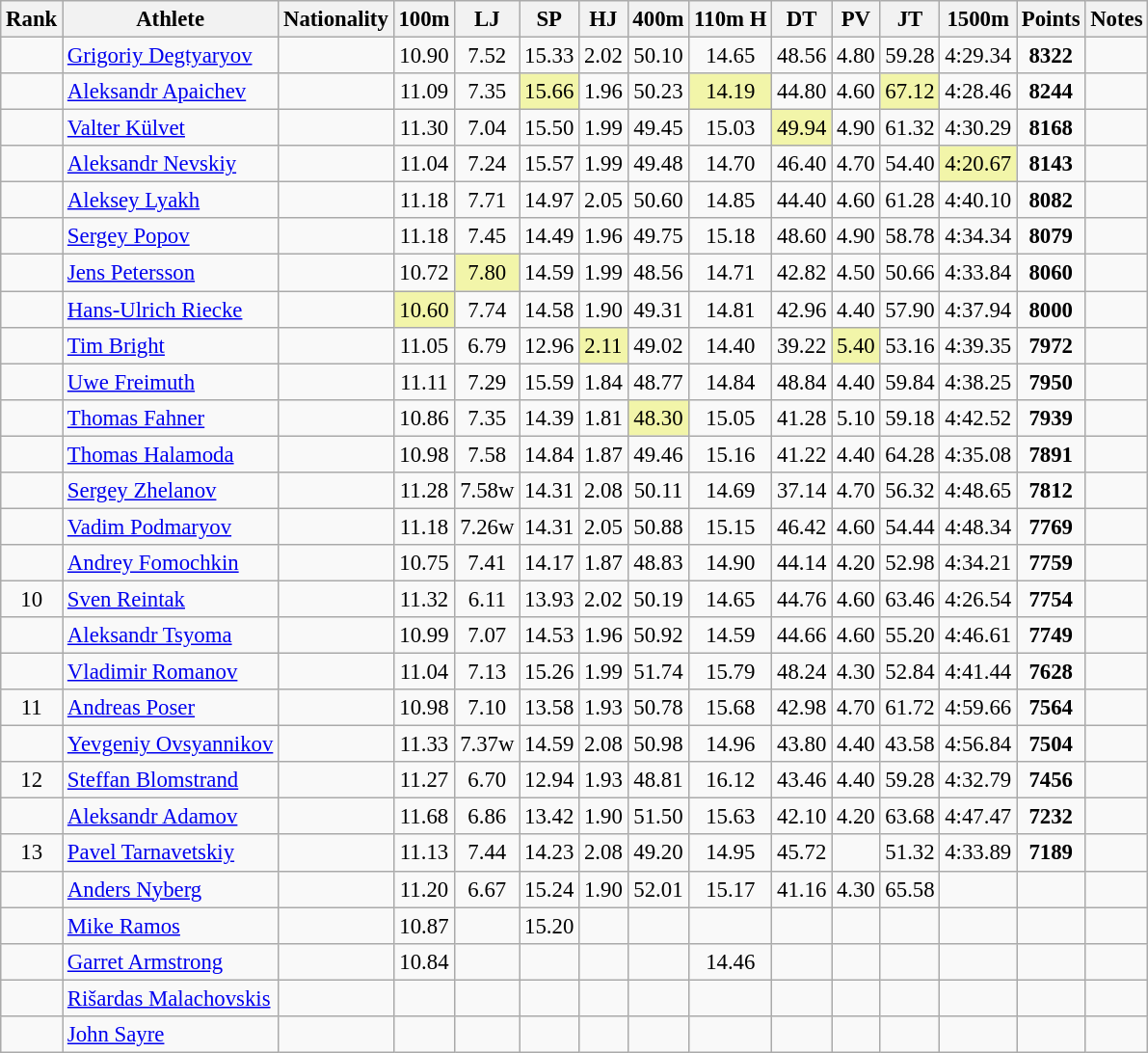<table class="wikitable sortable" style=" text-align:center;font-size:95%">
<tr>
<th>Rank</th>
<th>Athlete</th>
<th>Nationality</th>
<th>100m</th>
<th>LJ</th>
<th>SP</th>
<th>HJ</th>
<th>400m</th>
<th>110m H</th>
<th>DT</th>
<th>PV</th>
<th>JT</th>
<th>1500m</th>
<th>Points</th>
<th>Notes</th>
</tr>
<tr>
<td></td>
<td align=left><a href='#'>Grigoriy Degtyaryov</a></td>
<td align=left></td>
<td>10.90</td>
<td>7.52</td>
<td>15.33</td>
<td>2.02</td>
<td>50.10</td>
<td>14.65</td>
<td>48.56</td>
<td>4.80</td>
<td>59.28</td>
<td>4:29.34</td>
<td><strong>8322</strong></td>
<td></td>
</tr>
<tr>
<td></td>
<td align=left><a href='#'>Aleksandr Apaichev</a></td>
<td align=left></td>
<td>11.09</td>
<td>7.35</td>
<td bgcolor=#F2F5A9>15.66</td>
<td>1.96</td>
<td>50.23</td>
<td bgcolor=#F2F5A9>14.19</td>
<td>44.80</td>
<td>4.60</td>
<td bgcolor=#F2F5A9>67.12</td>
<td>4:28.46</td>
<td><strong>8244</strong></td>
<td></td>
</tr>
<tr>
<td></td>
<td align=left><a href='#'>Valter Külvet</a></td>
<td align=left></td>
<td>11.30</td>
<td>7.04</td>
<td>15.50</td>
<td>1.99</td>
<td>49.45</td>
<td>15.03</td>
<td bgcolor=#F2F5A9>49.94</td>
<td>4.90</td>
<td>61.32</td>
<td>4:30.29</td>
<td><strong>8168</strong></td>
<td></td>
</tr>
<tr>
<td></td>
<td align=left><a href='#'>Aleksandr Nevskiy</a></td>
<td align=left></td>
<td>11.04</td>
<td>7.24</td>
<td>15.57</td>
<td>1.99</td>
<td>49.48</td>
<td>14.70</td>
<td>46.40</td>
<td>4.70</td>
<td>54.40</td>
<td bgcolor=#F2F5A9>4:20.67</td>
<td><strong>8143</strong></td>
<td></td>
</tr>
<tr>
<td></td>
<td align=left><a href='#'>Aleksey Lyakh</a></td>
<td align=left></td>
<td>11.18</td>
<td>7.71</td>
<td>14.97</td>
<td>2.05</td>
<td>50.60</td>
<td>14.85</td>
<td>44.40</td>
<td>4.60</td>
<td>61.28</td>
<td>4:40.10</td>
<td><strong>8082</strong></td>
<td></td>
</tr>
<tr>
<td></td>
<td align=left><a href='#'>Sergey Popov</a></td>
<td align=left></td>
<td>11.18</td>
<td>7.45</td>
<td>14.49</td>
<td>1.96</td>
<td>49.75</td>
<td>15.18</td>
<td>48.60</td>
<td>4.90</td>
<td>58.78</td>
<td>4:34.34</td>
<td><strong>8079</strong></td>
<td></td>
</tr>
<tr>
<td></td>
<td align=left><a href='#'>Jens Petersson</a></td>
<td align=left></td>
<td>10.72</td>
<td bgcolor=#F2F5A9>7.80</td>
<td>14.59</td>
<td>1.99</td>
<td>48.56</td>
<td>14.71</td>
<td>42.82</td>
<td>4.50</td>
<td>50.66</td>
<td>4:33.84</td>
<td><strong>8060</strong></td>
<td></td>
</tr>
<tr>
<td></td>
<td align=left><a href='#'>Hans-Ulrich Riecke</a></td>
<td align=left></td>
<td bgcolor=#F2F5A9>10.60</td>
<td>7.74</td>
<td>14.58</td>
<td>1.90</td>
<td>49.31</td>
<td>14.81</td>
<td>42.96</td>
<td>4.40</td>
<td>57.90</td>
<td>4:37.94</td>
<td><strong>8000</strong></td>
<td></td>
</tr>
<tr>
<td></td>
<td align=left><a href='#'>Tim Bright</a></td>
<td align=left></td>
<td>11.05</td>
<td>6.79</td>
<td>12.96</td>
<td bgcolor=#F2F5A9>2.11</td>
<td>49.02</td>
<td>14.40</td>
<td>39.22</td>
<td bgcolor=#F2F5A9>5.40</td>
<td>53.16</td>
<td>4:39.35</td>
<td><strong>7972</strong></td>
<td></td>
</tr>
<tr>
<td></td>
<td align=left><a href='#'>Uwe Freimuth</a></td>
<td align=left></td>
<td>11.11</td>
<td>7.29</td>
<td>15.59</td>
<td>1.84</td>
<td>48.77</td>
<td>14.84</td>
<td>48.84</td>
<td>4.40</td>
<td>59.84</td>
<td>4:38.25</td>
<td><strong>7950</strong></td>
<td></td>
</tr>
<tr>
<td></td>
<td align=left><a href='#'>Thomas Fahner</a></td>
<td align=left></td>
<td>10.86</td>
<td>7.35</td>
<td>14.39</td>
<td>1.81</td>
<td bgcolor=#F2F5A9>48.30</td>
<td>15.05</td>
<td>41.28</td>
<td>5.10</td>
<td>59.18</td>
<td>4:42.52</td>
<td><strong>7939</strong></td>
<td></td>
</tr>
<tr>
<td></td>
<td align=left><a href='#'>Thomas Halamoda</a></td>
<td align=left></td>
<td>10.98</td>
<td>7.58</td>
<td>14.84</td>
<td>1.87</td>
<td>49.46</td>
<td>15.16</td>
<td>41.22</td>
<td>4.40</td>
<td>64.28</td>
<td>4:35.08</td>
<td><strong>7891</strong></td>
<td></td>
</tr>
<tr>
<td></td>
<td align=left><a href='#'>Sergey Zhelanov</a></td>
<td align=left></td>
<td>11.28</td>
<td>7.58w</td>
<td>14.31</td>
<td>2.08</td>
<td>50.11</td>
<td>14.69</td>
<td>37.14</td>
<td>4.70</td>
<td>56.32</td>
<td>4:48.65</td>
<td><strong>7812</strong></td>
<td></td>
</tr>
<tr>
<td></td>
<td align=left><a href='#'>Vadim Podmaryov</a></td>
<td align=left></td>
<td>11.18</td>
<td>7.26w</td>
<td>14.31</td>
<td>2.05</td>
<td>50.88</td>
<td>15.15</td>
<td>46.42</td>
<td>4.60</td>
<td>54.44</td>
<td>4:48.34</td>
<td><strong>7769</strong></td>
<td></td>
</tr>
<tr>
<td></td>
<td align=left><a href='#'>Andrey Fomochkin</a></td>
<td align=left></td>
<td>10.75</td>
<td>7.41</td>
<td>14.17</td>
<td>1.87</td>
<td>48.83</td>
<td>14.90</td>
<td>44.14</td>
<td>4.20</td>
<td>52.98</td>
<td>4:34.21</td>
<td><strong>7759</strong></td>
<td></td>
</tr>
<tr>
<td>10</td>
<td align=left><a href='#'>Sven Reintak</a></td>
<td align=left></td>
<td>11.32</td>
<td>6.11</td>
<td>13.93</td>
<td>2.02</td>
<td>50.19</td>
<td>14.65</td>
<td>44.76</td>
<td>4.60</td>
<td>63.46</td>
<td>4:26.54</td>
<td><strong>7754</strong></td>
<td></td>
</tr>
<tr>
<td></td>
<td align=left><a href='#'>Aleksandr Tsyoma</a></td>
<td align=left></td>
<td>10.99</td>
<td>7.07</td>
<td>14.53</td>
<td>1.96</td>
<td>50.92</td>
<td>14.59</td>
<td>44.66</td>
<td>4.60</td>
<td>55.20</td>
<td>4:46.61</td>
<td><strong>7749</strong></td>
<td></td>
</tr>
<tr>
<td></td>
<td align=left><a href='#'>Vladimir Romanov</a></td>
<td align=left></td>
<td>11.04</td>
<td>7.13</td>
<td>15.26</td>
<td>1.99</td>
<td>51.74</td>
<td>15.79</td>
<td>48.24</td>
<td>4.30</td>
<td>52.84</td>
<td>4:41.44</td>
<td><strong>7628</strong></td>
<td></td>
</tr>
<tr>
<td>11</td>
<td align=left><a href='#'>Andreas Poser</a></td>
<td align=left></td>
<td>10.98</td>
<td>7.10</td>
<td>13.58</td>
<td>1.93</td>
<td>50.78</td>
<td>15.68</td>
<td>42.98</td>
<td>4.70</td>
<td>61.72</td>
<td>4:59.66</td>
<td><strong>7564</strong></td>
<td></td>
</tr>
<tr>
<td></td>
<td align=left><a href='#'>Yevgeniy Ovsyannikov</a></td>
<td align=left></td>
<td>11.33</td>
<td>7.37w</td>
<td>14.59</td>
<td>2.08</td>
<td>50.98</td>
<td>14.96</td>
<td>43.80</td>
<td>4.40</td>
<td>43.58</td>
<td>4:56.84</td>
<td><strong>7504</strong></td>
<td></td>
</tr>
<tr>
<td>12</td>
<td align=left><a href='#'>Steffan Blomstrand</a></td>
<td align=left></td>
<td>11.27</td>
<td>6.70</td>
<td>12.94</td>
<td>1.93</td>
<td>48.81</td>
<td>16.12</td>
<td>43.46</td>
<td>4.40</td>
<td>59.28</td>
<td>4:32.79</td>
<td><strong>7456</strong></td>
<td></td>
</tr>
<tr>
<td></td>
<td align=left><a href='#'>Aleksandr Adamov</a></td>
<td align=left></td>
<td>11.68</td>
<td>6.86</td>
<td>13.42</td>
<td>1.90</td>
<td>51.50</td>
<td>15.63</td>
<td>42.10</td>
<td>4.20</td>
<td>63.68</td>
<td>4:47.47</td>
<td><strong>7232</strong></td>
<td></td>
</tr>
<tr>
<td>13</td>
<td align=left><a href='#'>Pavel Tarnavetskiy</a></td>
<td align=left></td>
<td>11.13</td>
<td>7.44</td>
<td>14.23</td>
<td>2.08</td>
<td>49.20</td>
<td>14.95</td>
<td>45.72</td>
<td></td>
<td>51.32</td>
<td>4:33.89</td>
<td><strong>7189</strong></td>
<td></td>
</tr>
<tr>
<td></td>
<td align=left><a href='#'>Anders Nyberg</a></td>
<td align=left></td>
<td>11.20</td>
<td>6.67</td>
<td>15.24</td>
<td>1.90</td>
<td>52.01</td>
<td>15.17</td>
<td>41.16</td>
<td>4.30</td>
<td>65.58</td>
<td></td>
<td><strong></strong></td>
<td></td>
</tr>
<tr>
<td></td>
<td align=left><a href='#'>Mike Ramos</a></td>
<td align=left></td>
<td>10.87</td>
<td></td>
<td>15.20</td>
<td></td>
<td></td>
<td></td>
<td></td>
<td></td>
<td></td>
<td></td>
<td><strong></strong></td>
<td></td>
</tr>
<tr>
<td></td>
<td align=left><a href='#'>Garret Armstrong</a></td>
<td align=left></td>
<td>10.84</td>
<td></td>
<td></td>
<td></td>
<td></td>
<td>14.46</td>
<td></td>
<td></td>
<td></td>
<td></td>
<td><strong></strong></td>
<td></td>
</tr>
<tr>
<td></td>
<td align=left><a href='#'>Rišardas Malachovskis</a></td>
<td align=left></td>
<td></td>
<td></td>
<td></td>
<td></td>
<td></td>
<td></td>
<td></td>
<td></td>
<td></td>
<td></td>
<td><strong></strong></td>
<td></td>
</tr>
<tr>
<td></td>
<td align=left><a href='#'>John Sayre</a></td>
<td align=left></td>
<td></td>
<td></td>
<td></td>
<td></td>
<td></td>
<td></td>
<td></td>
<td></td>
<td></td>
<td></td>
<td><strong></strong></td>
<td></td>
</tr>
</table>
